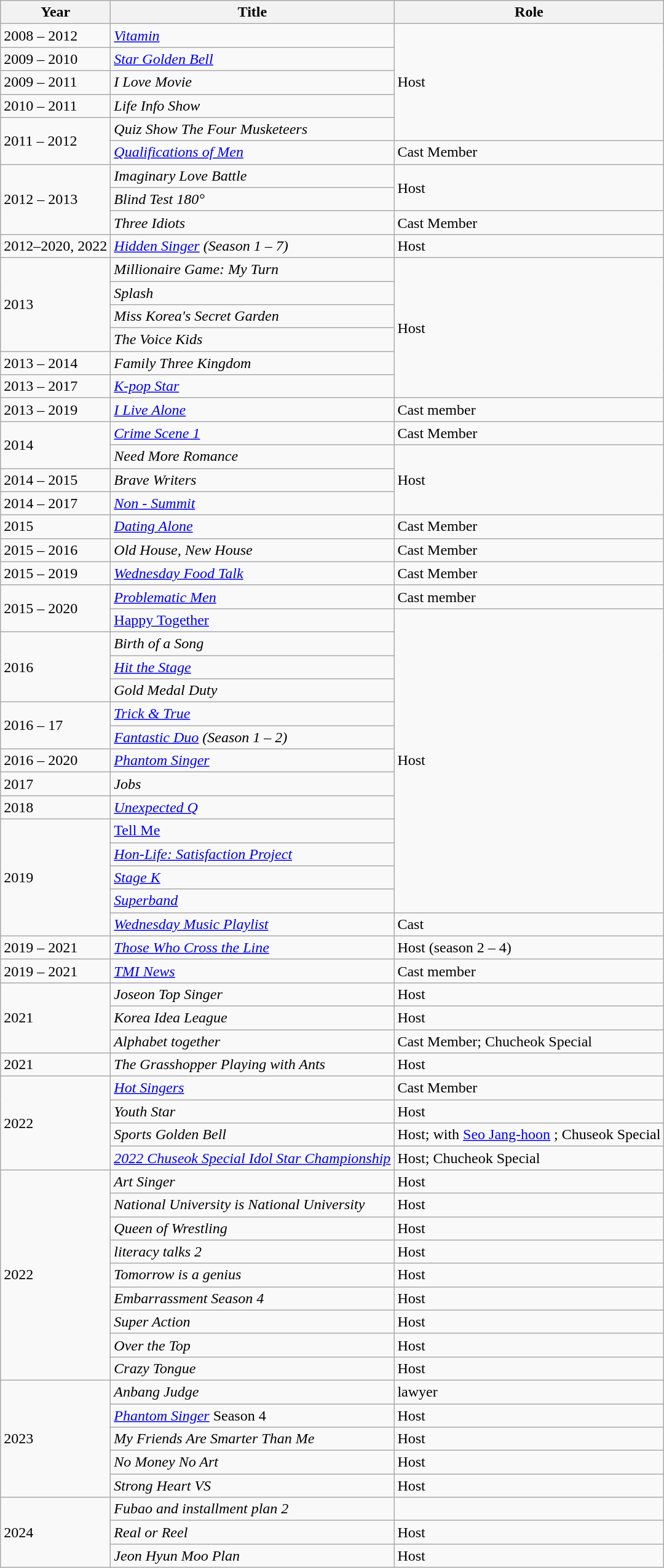<table class="wikitable">
<tr>
<th>Year</th>
<th>Title</th>
<th>Role</th>
</tr>
<tr>
<td>2008 – 2012</td>
<td><em><a href='#'>Vitamin</a></em></td>
<td rowspan=5>Host</td>
</tr>
<tr>
<td>2009 – 2010</td>
<td><em><a href='#'>Star Golden Bell</a></em></td>
</tr>
<tr>
<td>2009 – 2011</td>
<td><em>I Love Movie</em></td>
</tr>
<tr>
<td>2010 – 2011</td>
<td><em>Life Info Show</em></td>
</tr>
<tr>
<td rowspan=2>2011 – 2012</td>
<td><em>Quiz Show The Four Musketeers</em></td>
</tr>
<tr>
<td><em><a href='#'>Qualifications of Men</a></em></td>
<td>Cast Member</td>
</tr>
<tr>
<td rowspan=3>2012 – 2013</td>
<td><em>Imaginary Love Battle</em></td>
<td rowspan=2>Host</td>
</tr>
<tr>
<td><em>Blind Test 180°</em></td>
</tr>
<tr>
<td><em>Three Idiots</em></td>
<td>Cast Member</td>
</tr>
<tr>
<td>2012–2020, 2022</td>
<td><em><a href='#'>Hidden Singer</a> (Season 1 – 7)</em></td>
<td>Host</td>
</tr>
<tr>
<td rowspan=4>2013</td>
<td><em>Millionaire Game: My Turn</em></td>
<td rowspan="6">Host</td>
</tr>
<tr>
<td><em>Splash</em></td>
</tr>
<tr>
<td><em>Miss Korea's Secret Garden</em></td>
</tr>
<tr>
<td><em>The Voice Kids</em></td>
</tr>
<tr>
<td>2013 – 2014</td>
<td><em>Family Three Kingdom</em></td>
</tr>
<tr>
<td>2013 – 2017</td>
<td><em><a href='#'>K-pop Star</a></em></td>
</tr>
<tr>
<td>2013 – 2019</td>
<td><em><a href='#'>I Live Alone</a></em></td>
<td>Cast member</td>
</tr>
<tr>
<td rowspan=2>2014</td>
<td><em><a href='#'>Crime Scene 1</a></em></td>
<td>Cast Member</td>
</tr>
<tr>
<td><em>Need More Romance</em></td>
<td rowspan="3">Host</td>
</tr>
<tr>
<td>2014 – 2015</td>
<td><em>Brave Writers</em></td>
</tr>
<tr>
<td>2014 – 2017</td>
<td><em><a href='#'>Non - Summit</a></em></td>
</tr>
<tr>
<td>2015</td>
<td><em><a href='#'>Dating Alone</a></em></td>
<td>Cast Member</td>
</tr>
<tr>
<td>2015 – 2016</td>
<td><em>Old House, New House</em></td>
<td>Cast Member</td>
</tr>
<tr>
<td>2015 – 2019</td>
<td><em><a href='#'>Wednesday Food Talk</a></em></td>
<td>Cast Member</td>
</tr>
<tr>
<td rowspan=2>2015 – 2020</td>
<td><em><a href='#'>Problematic Men</a></em></td>
<td>Cast member</td>
</tr>
<tr>
<td><a href='#'>Happy Together</a></td>
<td rowspan=13>Host</td>
</tr>
<tr>
<td rowspan=3>2016</td>
<td><em>Birth of a Song</em></td>
</tr>
<tr>
<td><em><a href='#'>Hit the Stage</a></em></td>
</tr>
<tr>
<td><em>Gold Medal Duty</em></td>
</tr>
<tr>
<td rowspan=2>2016 – 17</td>
<td><em><a href='#'>Trick & True</a></em></td>
</tr>
<tr>
<td><em><a href='#'>Fantastic Duo</a> (Season 1 – 2)</em></td>
</tr>
<tr>
<td>2016 – 2020</td>
<td><em><a href='#'>Phantom Singer</a></em></td>
</tr>
<tr>
<td>2017</td>
<td><em>Jobs</em></td>
</tr>
<tr>
<td>2018</td>
<td><em><a href='#'>Unexpected Q</a></em></td>
</tr>
<tr>
<td rowspan=5>2019</td>
<td><a href='#'>Tell Me</a></td>
</tr>
<tr>
<td><em><a href='#'>Hon-Life: Satisfaction Project</a></em></td>
</tr>
<tr>
<td><em><a href='#'>Stage K</a></em></td>
</tr>
<tr>
<td><em><a href='#'>Superband</a></em></td>
</tr>
<tr>
<td><em><a href='#'>Wednesday Music Playlist</a></em></td>
<td>Cast</td>
</tr>
<tr>
<td>2019 – 2021</td>
<td><em><a href='#'>Those Who Cross the Line</a></em></td>
<td>Host (season 2 – 4)</td>
</tr>
<tr>
<td>2019 – 2021</td>
<td><em><a href='#'>TMI News</a></em></td>
<td>Cast member</td>
</tr>
<tr>
<td rowspan=3>2021</td>
<td><em>Joseon Top Singer</em></td>
<td>Host</td>
</tr>
<tr>
<td><em>Korea Idea League</em></td>
<td>Host</td>
</tr>
<tr>
<td><em>Alphabet together</em> </td>
<td>Cast Member; Chucheok Special</td>
</tr>
<tr>
<td>2021</td>
<td><em>The Grasshopper Playing with Ants </em></td>
<td>Host</td>
</tr>
<tr>
<td rowspan=4>2022</td>
<td><em><a href='#'>Hot Singers</a></em></td>
<td>Cast Member</td>
</tr>
<tr>
<td><em>Youth Star</em></td>
<td>Host</td>
</tr>
<tr>
<td><em>Sports Golden Bell</em></td>
<td>Host; with <a href='#'>Seo Jang-hoon</a> ; Chuseok Special</td>
</tr>
<tr>
<td><em><a href='#'>2022 Chuseok Special Idol Star Championship</a></em></td>
<td>Host; Chucheok Special</td>
</tr>
<tr>
<td rowspan="9">2022</td>
<td><em>Art Singer</em></td>
<td>Host</td>
</tr>
<tr>
<td><em>National University is National University</em></td>
<td>Host</td>
</tr>
<tr>
<td><em>Queen of Wrestling</em></td>
<td>Host</td>
</tr>
<tr>
<td><em>literacy talks 2</em></td>
<td>Host</td>
</tr>
<tr>
<td><em>Tomorrow is a genius</em></td>
<td>Host</td>
</tr>
<tr>
<td><em>Embarrassment Season 4</em></td>
<td>Host</td>
</tr>
<tr>
<td><em>Super Action</em></td>
<td>Host</td>
</tr>
<tr>
<td><em>Over the Top</em></td>
<td>Host</td>
</tr>
<tr>
<td><em>Crazy Tongue</em></td>
<td>Host</td>
</tr>
<tr>
<td rowspan="5">2023</td>
<td><em>Anbang Judge</em></td>
<td>lawyer</td>
</tr>
<tr>
<td><em><a href='#'>Phantom Singer</a></em> Season 4</td>
<td>Host</td>
</tr>
<tr>
<td><em>My Friends Are Smarter Than Me</em></td>
<td>Host</td>
</tr>
<tr>
<td><em>No Money No Art</em></td>
<td>Host</td>
</tr>
<tr>
<td><em>Strong Heart VS</em></td>
<td>Host</td>
</tr>
<tr>
<td rowspan="3">2024</td>
<td><em>Fubao and installment plan 2</em></td>
<td></td>
</tr>
<tr>
<td><em>Real or Reel</em></td>
<td>Host</td>
</tr>
<tr>
<td><em>Jeon Hyun Moo Plan</em></td>
<td>Host</td>
</tr>
</table>
